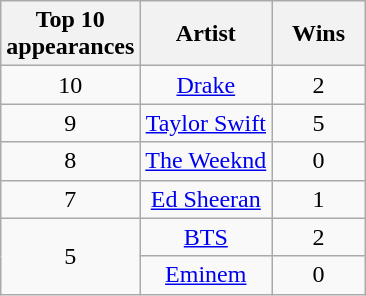<table class="wikitable" style="text-align:center;">
<tr>
<th scope="col">Top 10<br>appearances</th>
<th scope="col">Artist</th>
<th scope="col" width="55">Wins</th>
</tr>
<tr>
<td>10</td>
<td><a href='#'>Drake</a></td>
<td>2</td>
</tr>
<tr>
<td>9</td>
<td><a href='#'>Taylor Swift</a></td>
<td>5</td>
</tr>
<tr>
<td>8</td>
<td><a href='#'>The Weeknd</a></td>
<td>0</td>
</tr>
<tr>
<td>7</td>
<td><a href='#'>Ed Sheeran</a></td>
<td>1</td>
</tr>
<tr>
<td rowspan="2">5</td>
<td><a href='#'>BTS</a></td>
<td>2</td>
</tr>
<tr>
<td><a href='#'>Eminem</a></td>
<td>0</td>
</tr>
</table>
